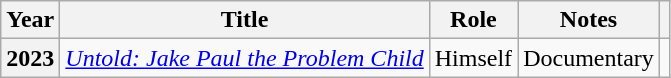<table class="wikitable sortable plainrowheaders">
<tr>
<th scope="col">Year</th>
<th scope="col">Title</th>
<th scope="col">Role</th>
<th scope="col" class="unsortable">Notes</th>
<th scope="col" class="unsortable"></th>
</tr>
<tr>
<th scope="row">2023</th>
<td scope="row"><em><a href='#'>Untold: Jake Paul the Problem Child</a></em></td>
<td>Himself</td>
<td scope="row">Documentary</td>
<td style="text-align:center;"></td>
</tr>
</table>
